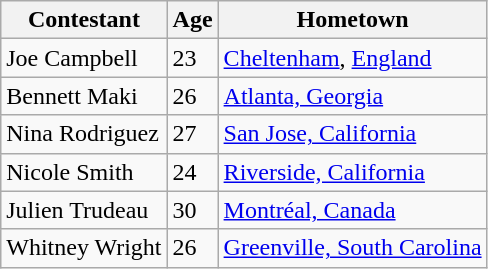<table class="wikitable">
<tr>
<th>Contestant</th>
<th>Age</th>
<th>Hometown</th>
</tr>
<tr>
<td>Joe Campbell</td>
<td>23</td>
<td><a href='#'>Cheltenham</a>, <a href='#'>England</a></td>
</tr>
<tr>
<td>Bennett Maki</td>
<td>26</td>
<td><a href='#'>Atlanta, Georgia</a></td>
</tr>
<tr>
<td>Nina Rodriguez</td>
<td>27</td>
<td><a href='#'>San Jose, California</a></td>
</tr>
<tr>
<td>Nicole Smith</td>
<td>24</td>
<td><a href='#'>Riverside, California</a></td>
</tr>
<tr>
<td>Julien Trudeau</td>
<td>30</td>
<td><a href='#'>Montréal, Canada</a></td>
</tr>
<tr>
<td>Whitney Wright</td>
<td>26</td>
<td><a href='#'>Greenville, South Carolina</a></td>
</tr>
</table>
